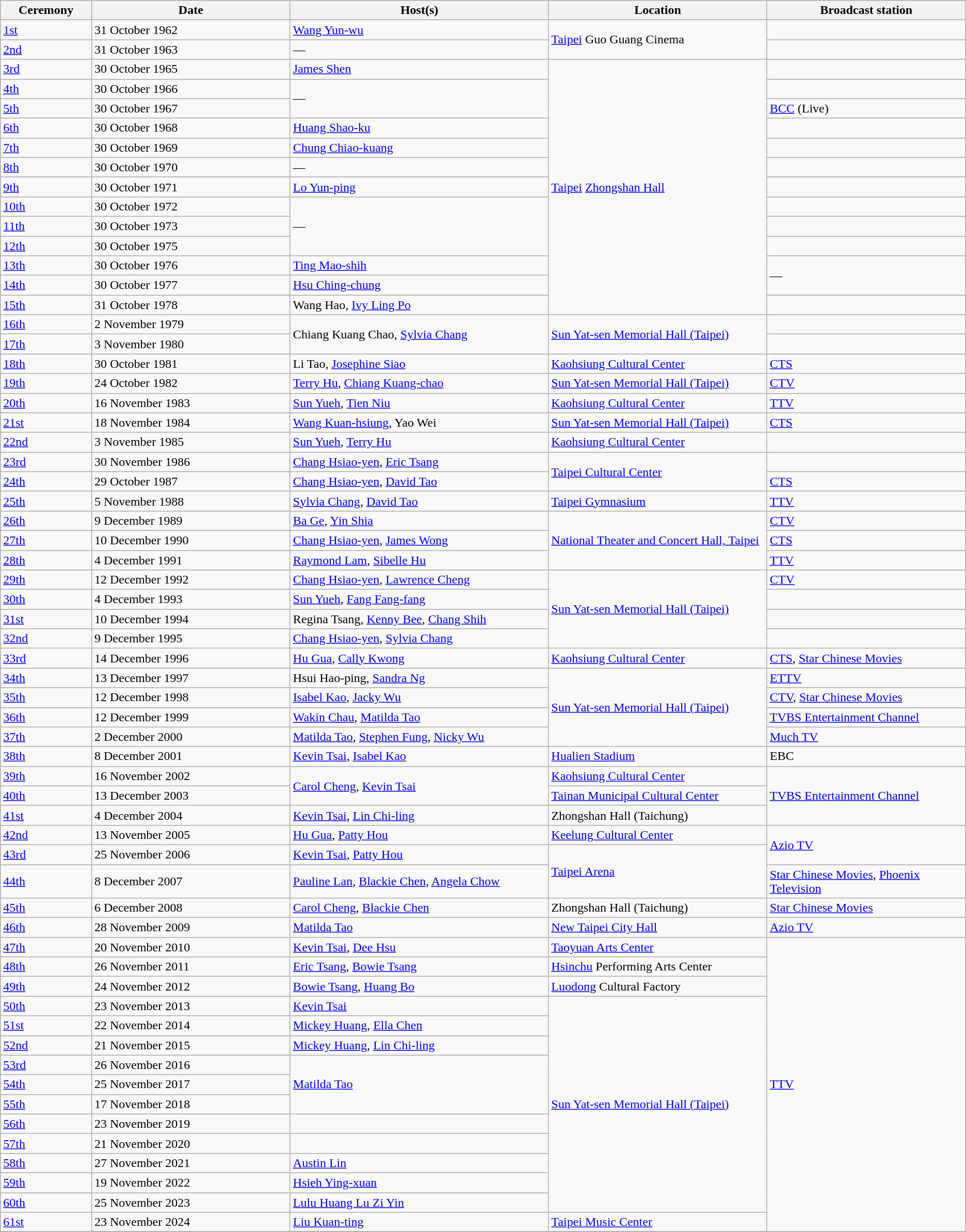<table class="wikitable sortable center">
<tr>
<th style="width:3%">Ceremony</th>
<th style="width:10%">Date</th>
<th style="width:13%">Host(s)</th>
<th style="width:11%">Location</th>
<th style="width:10%">Broadcast station</th>
</tr>
<tr>
<td><a href='#'>1st</a></td>
<td>31 October 1962</td>
<td><a href='#'>Wang Yun-wu</a></td>
<td rowspan="2"><a href='#'>Taipei</a> Guo Guang Cinema</td>
<td></td>
</tr>
<tr>
<td><a href='#'>2nd</a></td>
<td>31 October 1963</td>
<td>—</td>
<td></td>
</tr>
<tr>
<td><a href='#'>3rd</a></td>
<td>30 October 1965</td>
<td><a href='#'>James Shen</a></td>
<td rowspan="13"><a href='#'>Taipei</a> <a href='#'>Zhongshan Hall</a></td>
<td></td>
</tr>
<tr>
<td><a href='#'>4th</a></td>
<td>30 October 1966</td>
<td rowspan="2">—</td>
<td></td>
</tr>
<tr>
<td><a href='#'>5th</a></td>
<td>30 October 1967</td>
<td><a href='#'>BCC</a>  (Live)</td>
</tr>
<tr>
<td><a href='#'>6th</a></td>
<td>30 October 1968</td>
<td><a href='#'>Huang Shao-ku</a></td>
<td></td>
</tr>
<tr>
<td><a href='#'>7th</a></td>
<td>30 October 1969</td>
<td><a href='#'>Chung Chiao-kuang</a></td>
<td></td>
</tr>
<tr>
<td><a href='#'>8th</a></td>
<td>30 October 1970</td>
<td>—</td>
<td></td>
</tr>
<tr>
<td><a href='#'>9th</a></td>
<td>30 October 1971</td>
<td><a href='#'>Lo Yun-ping</a></td>
<td></td>
</tr>
<tr>
<td><a href='#'>10th</a></td>
<td>30 October 1972</td>
<td rowspan="3">—</td>
<td></td>
</tr>
<tr>
<td><a href='#'>11th</a></td>
<td>30 October 1973</td>
<td></td>
</tr>
<tr>
<td><a href='#'>12th</a></td>
<td>30 October 1975</td>
<td></td>
</tr>
<tr>
<td><a href='#'>13th</a></td>
<td>30 October 1976</td>
<td><a href='#'>Ting Mao-shih</a></td>
<td rowspan="2">—</td>
</tr>
<tr>
<td><a href='#'>14th</a></td>
<td>30 October 1977</td>
<td><a href='#'>Hsu Ching-chung</a></td>
</tr>
<tr>
<td><a href='#'>15th</a></td>
<td>31 October 1978</td>
<td>Wang Hao, <a href='#'>Ivy Ling Po</a></td>
<td></td>
</tr>
<tr>
<td><a href='#'>16th</a></td>
<td>2 November 1979</td>
<td rowspan="2">Chiang Kuang Chao, <a href='#'>Sylvia Chang</a></td>
<td rowspan="2"><a href='#'>Sun Yat-sen Memorial Hall (Taipei)</a></td>
<td></td>
</tr>
<tr>
<td><a href='#'>17th</a></td>
<td>3 November 1980</td>
<td></td>
</tr>
<tr>
<td><a href='#'>18th</a></td>
<td>30 October 1981</td>
<td>Li Tao, <a href='#'>Josephine Siao</a></td>
<td><a href='#'>Kaohsiung Cultural Center</a></td>
<td><a href='#'>CTS</a></td>
</tr>
<tr>
<td><a href='#'>19th</a></td>
<td>24 October 1982</td>
<td><a href='#'>Terry Hu</a>, <a href='#'>Chiang Kuang-chao</a></td>
<td><a href='#'>Sun Yat-sen Memorial Hall (Taipei)</a></td>
<td><a href='#'>CTV</a></td>
</tr>
<tr>
<td><a href='#'>20th</a></td>
<td>16 November 1983</td>
<td><a href='#'>Sun Yueh</a>, <a href='#'>Tien Niu</a></td>
<td><a href='#'>Kaohsiung Cultural Center</a></td>
<td><a href='#'>TTV</a></td>
</tr>
<tr>
<td><a href='#'>21st</a></td>
<td>18 November 1984</td>
<td><a href='#'>Wang Kuan-hsiung</a>, Yao Wei</td>
<td><a href='#'>Sun Yat-sen Memorial Hall (Taipei)</a></td>
<td><a href='#'>CTS</a></td>
</tr>
<tr>
<td><a href='#'>22nd</a></td>
<td>3 November 1985</td>
<td><a href='#'>Sun Yueh</a>, <a href='#'>Terry Hu</a></td>
<td><a href='#'>Kaohsiung Cultural Center</a></td>
<td></td>
</tr>
<tr>
<td><a href='#'>23rd</a></td>
<td>30 November 1986</td>
<td><a href='#'>Chang Hsiao-yen</a>, <a href='#'>Eric Tsang</a></td>
<td rowspan="2"><a href='#'>Taipei Cultural Center</a></td>
<td></td>
</tr>
<tr>
<td><a href='#'>24th</a></td>
<td>29 October 1987</td>
<td><a href='#'>Chang Hsiao-yen</a>, <a href='#'>David Tao</a></td>
<td><a href='#'>CTS</a></td>
</tr>
<tr>
<td><a href='#'>25th</a></td>
<td>5 November 1988</td>
<td><a href='#'>Sylvia Chang</a>, <a href='#'>David Tao</a></td>
<td><a href='#'>Taipei Gymnasium</a></td>
<td><a href='#'>TTV</a></td>
</tr>
<tr>
<td><a href='#'>26th</a></td>
<td>9 December 1989</td>
<td><a href='#'>Ba Ge</a>, <a href='#'>Yin Shia</a></td>
<td rowspan="3"><a href='#'>National Theater and Concert Hall, Taipei</a></td>
<td><a href='#'>CTV</a></td>
</tr>
<tr>
<td><a href='#'>27th</a></td>
<td>10 December 1990</td>
<td><a href='#'>Chang Hsiao-yen</a>, <a href='#'>James Wong</a></td>
<td><a href='#'>CTS</a></td>
</tr>
<tr>
<td><a href='#'>28th</a></td>
<td>4 December 1991</td>
<td><a href='#'>Raymond Lam</a>, <a href='#'>Sibelle Hu</a></td>
<td><a href='#'>TTV</a></td>
</tr>
<tr>
<td><a href='#'>29th</a></td>
<td>12 December 1992</td>
<td><a href='#'>Chang Hsiao-yen</a>, <a href='#'>Lawrence Cheng</a></td>
<td rowspan="4"><a href='#'>Sun Yat-sen Memorial Hall (Taipei)</a></td>
<td><a href='#'>CTV</a></td>
</tr>
<tr>
<td><a href='#'>30th</a></td>
<td>4 December 1993</td>
<td><a href='#'>Sun Yueh</a>, <a href='#'>Fang Fang-fang</a></td>
<td></td>
</tr>
<tr>
<td><a href='#'>31st</a></td>
<td>10 December 1994</td>
<td>Regina Tsang, <a href='#'>Kenny Bee</a>, <a href='#'>Chang Shih</a></td>
<td></td>
</tr>
<tr>
<td><a href='#'>32nd</a></td>
<td>9 December 1995</td>
<td><a href='#'>Chang Hsiao-yen</a>, <a href='#'>Sylvia Chang</a></td>
<td></td>
</tr>
<tr>
<td><a href='#'>33rd</a></td>
<td>14 December 1996</td>
<td><a href='#'>Hu Gua</a>, <a href='#'>Cally Kwong</a></td>
<td><a href='#'>Kaohsiung Cultural Center</a></td>
<td><a href='#'>CTS</a>, <a href='#'>Star Chinese Movies</a></td>
</tr>
<tr>
<td><a href='#'>34th</a></td>
<td>13 December 1997</td>
<td>Hsui Hao-ping, <a href='#'>Sandra Ng</a></td>
<td rowspan="4"><a href='#'>Sun Yat-sen Memorial Hall (Taipei)</a></td>
<td><a href='#'>ETTV</a></td>
</tr>
<tr>
<td><a href='#'>35th</a></td>
<td>12 December 1998</td>
<td><a href='#'>Isabel Kao</a>, <a href='#'>Jacky Wu</a></td>
<td><a href='#'>CTV</a>, <a href='#'>Star Chinese Movies</a></td>
</tr>
<tr>
<td><a href='#'>36th</a></td>
<td>12 December 1999</td>
<td><a href='#'>Wakin Chau</a>, <a href='#'>Matilda Tao</a></td>
<td><a href='#'>TVBS Entertainment Channel</a></td>
</tr>
<tr>
<td><a href='#'>37th</a></td>
<td>2 December 2000</td>
<td><a href='#'>Matilda Tao</a>, <a href='#'>Stephen Fung</a>, <a href='#'>Nicky Wu</a></td>
<td><a href='#'>Much TV</a></td>
</tr>
<tr>
<td><a href='#'>38th</a></td>
<td>8 December 2001</td>
<td><a href='#'>Kevin Tsai</a>, <a href='#'>Isabel Kao</a></td>
<td><a href='#'>Hualien Stadium</a></td>
<td>EBC</td>
</tr>
<tr>
<td><a href='#'>39th</a></td>
<td>16 November 2002</td>
<td rowspan="2"><a href='#'>Carol Cheng</a>, <a href='#'>Kevin Tsai</a></td>
<td><a href='#'>Kaohsiung Cultural Center</a></td>
<td rowspan="3"><a href='#'>TVBS Entertainment Channel</a></td>
</tr>
<tr>
<td><a href='#'>40th</a></td>
<td>13 December 2003</td>
<td><a href='#'>Tainan Municipal Cultural Center</a></td>
</tr>
<tr>
<td><a href='#'>41st</a></td>
<td>4 December 2004</td>
<td><a href='#'>Kevin Tsai</a>, <a href='#'>Lin Chi-ling</a></td>
<td>Zhongshan Hall (Taichung)</td>
</tr>
<tr>
<td><a href='#'>42nd</a></td>
<td>13 November 2005</td>
<td><a href='#'>Hu Gua</a>, <a href='#'>Patty Hou</a></td>
<td><a href='#'>Keelung Cultural Center</a></td>
<td rowspan="2"><a href='#'>Azio TV</a></td>
</tr>
<tr>
<td><a href='#'>43rd</a></td>
<td>25 November 2006</td>
<td><a href='#'>Kevin Tsai</a>, <a href='#'>Patty Hou</a></td>
<td rowspan="2"><a href='#'>Taipei Arena</a></td>
</tr>
<tr>
<td><a href='#'>44th</a></td>
<td>8 December 2007</td>
<td><a href='#'>Pauline Lan</a>, <a href='#'>Blackie Chen</a>, <a href='#'>Angela Chow</a></td>
<td><a href='#'>Star Chinese Movies</a>, <a href='#'>Phoenix Television</a></td>
</tr>
<tr>
<td><a href='#'>45th</a></td>
<td>6 December 2008</td>
<td><a href='#'>Carol Cheng</a>, <a href='#'>Blackie Chen</a></td>
<td>Zhongshan Hall (Taichung)</td>
<td><a href='#'>Star Chinese Movies</a></td>
</tr>
<tr>
<td><a href='#'>46th</a></td>
<td>28 November 2009</td>
<td><a href='#'>Matilda Tao</a></td>
<td><a href='#'>New Taipei City Hall</a></td>
<td><a href='#'>Azio TV</a></td>
</tr>
<tr>
<td><a href='#'>47th</a></td>
<td>20 November 2010</td>
<td><a href='#'>Kevin Tsai</a>, <a href='#'>Dee Hsu</a></td>
<td><a href='#'>Taoyuan Arts Center</a></td>
<td rowspan="15"><a href='#'>TTV</a></td>
</tr>
<tr>
<td><a href='#'>48th</a></td>
<td>26 November 2011</td>
<td><a href='#'>Eric Tsang</a>, <a href='#'>Bowie Tsang</a></td>
<td><a href='#'>Hsinchu</a> Performing Arts Center</td>
</tr>
<tr>
<td><a href='#'>49th</a></td>
<td>24 November 2012</td>
<td><a href='#'>Bowie Tsang</a>, <a href='#'>Huang Bo</a></td>
<td><a href='#'>Luodong</a> Cultural Factory</td>
</tr>
<tr>
<td><a href='#'>50th</a></td>
<td>23 November 2013</td>
<td><a href='#'>Kevin Tsai</a></td>
<td rowspan="11"><a href='#'>Sun Yat-sen Memorial Hall (Taipei)</a></td>
</tr>
<tr>
<td><a href='#'>51st</a></td>
<td>22 November 2014</td>
<td><a href='#'>Mickey Huang</a>, <a href='#'>Ella Chen</a></td>
</tr>
<tr>
<td><a href='#'>52nd</a></td>
<td>21 November 2015</td>
<td><a href='#'>Mickey Huang</a>, <a href='#'>Lin Chi-ling</a></td>
</tr>
<tr>
<td><a href='#'>53rd</a></td>
<td>26 November 2016</td>
<td rowspan="3"><a href='#'>Matilda Tao</a></td>
</tr>
<tr>
<td><a href='#'>54th</a></td>
<td>25 November 2017</td>
</tr>
<tr>
<td><a href='#'>55th</a></td>
<td>17 November 2018</td>
</tr>
<tr>
<td><a href='#'>56th</a></td>
<td>23 November 2019</td>
<td></td>
</tr>
<tr>
<td><a href='#'>57th</a></td>
<td>21 November 2020</td>
<td></td>
</tr>
<tr>
<td><a href='#'>58th</a></td>
<td>27 November 2021</td>
<td><a href='#'>Austin Lin</a></td>
</tr>
<tr>
<td><a href='#'>59th</a></td>
<td>19 November 2022</td>
<td><a href='#'>Hsieh Ying-xuan</a></td>
</tr>
<tr>
<td><a href='#'>60th</a></td>
<td>25 November 2023</td>
<td><a href='#'>Lulu Huang Lu Zi Yin</a></td>
</tr>
<tr>
<td><a href='#'>61st</a></td>
<td>23 November 2024</td>
<td><a href='#'>Liu Kuan-ting</a></td>
<td><a href='#'>Taipei Music Center</a></td>
</tr>
<tr>
</tr>
</table>
